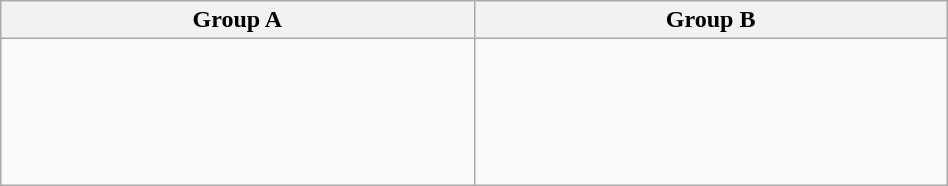<table class="wikitable" width=50%>
<tr>
<th width=50%>Group A</th>
<th width=50%>Group B</th>
</tr>
<tr>
<td valign=top><br><br>
<br>
<br>
<br>
</td>
<td valign=top><br><br>
<br>
<br>
<br>
</td>
</tr>
</table>
